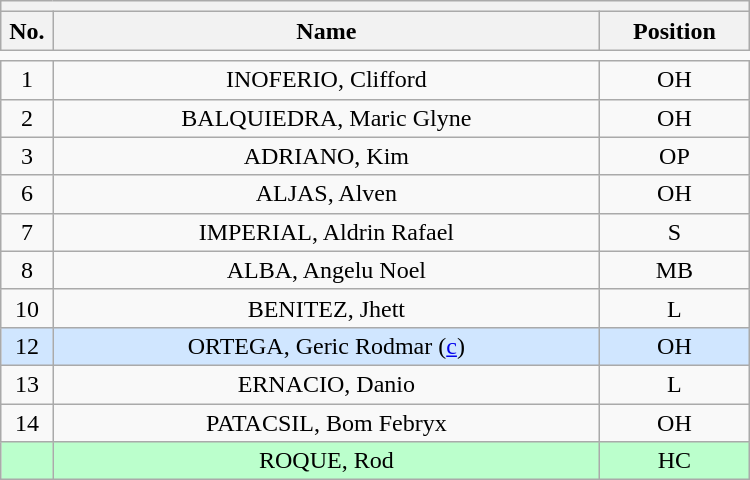<table class='wikitable mw-collapsible' style="text-align: center; width: 500px; border: none">
<tr>
<th style='text-align: left;' colspan=3></th>
</tr>
<tr>
<th style='width: 7%;'>No.</th>
<th>Name</th>
<th style='width: 20%;'>Position</th>
</tr>
<tr>
<td style='border: none;'></td>
</tr>
<tr>
<td>1</td>
<td>INOFERIO, Clifford</td>
<td>OH</td>
</tr>
<tr>
<td>2</td>
<td>BALQUIEDRA, Maric Glyne</td>
<td>OH</td>
</tr>
<tr>
<td>3</td>
<td>ADRIANO, Kim</td>
<td>OP</td>
</tr>
<tr>
<td>6</td>
<td>ALJAS, Alven</td>
<td>OH</td>
</tr>
<tr>
<td>7</td>
<td>IMPERIAL, Aldrin Rafael</td>
<td>S</td>
</tr>
<tr>
<td>8</td>
<td>ALBA, Angelu Noel</td>
<td>MB</td>
</tr>
<tr>
<td>10</td>
<td>BENITEZ, Jhett</td>
<td>L</td>
</tr>
<tr bgcolor=#D0E6FF>
<td>12</td>
<td>ORTEGA, Geric Rodmar (<a href='#'>c</a>)</td>
<td>OH</td>
</tr>
<tr>
<td>13</td>
<td>ERNACIO, Danio</td>
<td>L</td>
</tr>
<tr>
<td>14</td>
<td>PATACSIL, Bom Febryx</td>
<td>OH</td>
</tr>
<tr bgcolor=#BBFFCC>
<td></td>
<td>ROQUE, Rod</td>
<td>HC</td>
</tr>
</table>
